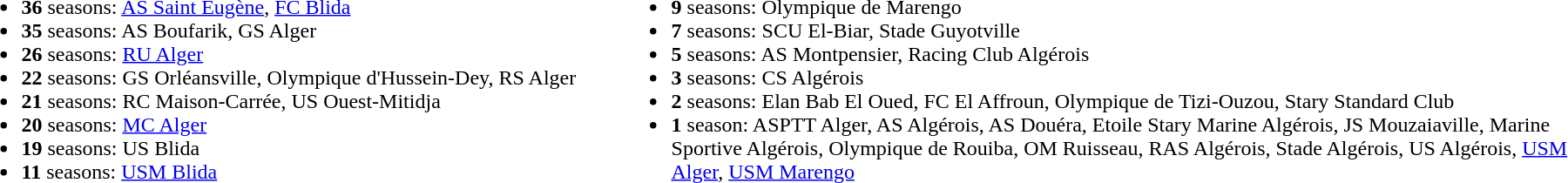<table>
<tr>
<td valign="top"></td>
<td width="39.5%" valign="top"><br><ul><li><strong>36</strong> seasons: <a href='#'>AS Saint Eugène</a>, <a href='#'>FC Blida</a></li><li><strong>35</strong> seasons: AS Boufarik, GS Alger</li><li><strong>26</strong> seasons: <a href='#'>RU Alger</a></li><li><strong>22</strong> seasons: GS Orléansville, Olympique d'Hussein-Dey, RS Alger</li><li><strong>21</strong> seasons: RC Maison-Carrée, US Ouest-Mitidja</li><li><strong>20</strong> seasons: <a href='#'>MC Alger</a></li><li><strong>19</strong> seasons: US Blida</li><li><strong>11</strong> seasons: <a href='#'>USM Blida</a></li></ul></td>
<td width="60.5%" valign="top"><br><ul><li><strong>9</strong> seasons: Olympique de Marengo</li><li><strong>7</strong> seasons: SCU El-Biar, Stade Guyotville</li><li><strong>5</strong> seasons: AS Montpensier, Racing Club Algérois</li><li><strong>3</strong> seasons: CS Algérois</li><li><strong>2</strong> seasons: Elan Bab El Oued, FC El Affroun, Olympique de Tizi-Ouzou, Stary Standard Club</li><li><strong>1</strong> season: ASPTT Alger, AS Algérois, AS Douéra, Etoile Stary Marine Algérois, JS Mouzaiaville, Marine Sportive Algérois, Olympique de Rouiba, OM Ruisseau, RAS Algérois, Stade Algérois, US Algérois, <a href='#'>USM Alger</a>, <a href='#'>USM Marengo</a></li></ul></td>
</tr>
</table>
